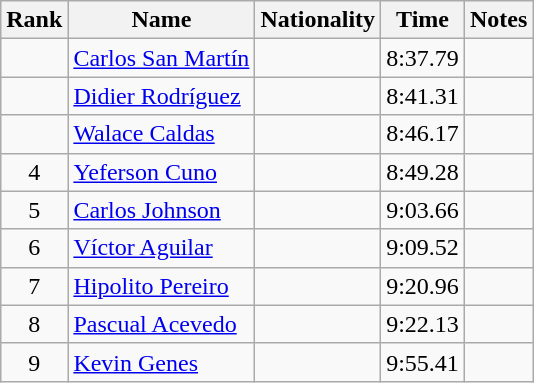<table class="wikitable sortable" style="text-align:center">
<tr>
<th>Rank</th>
<th>Name</th>
<th>Nationality</th>
<th>Time</th>
<th>Notes</th>
</tr>
<tr>
<td></td>
<td align=left><a href='#'>Carlos San Martín</a></td>
<td align=left></td>
<td>8:37.79</td>
<td></td>
</tr>
<tr>
<td></td>
<td align=left><a href='#'>Didier Rodríguez</a></td>
<td align=left></td>
<td>8:41.31</td>
<td></td>
</tr>
<tr>
<td></td>
<td align=left><a href='#'>Walace Caldas</a></td>
<td align=left></td>
<td>8:46.17</td>
<td></td>
</tr>
<tr>
<td>4</td>
<td align=left><a href='#'>Yeferson Cuno</a></td>
<td align=left></td>
<td>8:49.28</td>
<td></td>
</tr>
<tr>
<td>5</td>
<td align=left><a href='#'>Carlos Johnson</a></td>
<td align=left></td>
<td>9:03.66</td>
<td></td>
</tr>
<tr>
<td>6</td>
<td align=left><a href='#'>Víctor Aguilar</a></td>
<td align=left></td>
<td>9:09.52</td>
<td></td>
</tr>
<tr>
<td>7</td>
<td align=left><a href='#'>Hipolito Pereiro</a></td>
<td align=left></td>
<td>9:20.96</td>
<td></td>
</tr>
<tr>
<td>8</td>
<td align=left><a href='#'>Pascual Acevedo</a></td>
<td align=left></td>
<td>9:22.13</td>
<td></td>
</tr>
<tr>
<td>9</td>
<td align=left><a href='#'>Kevin Genes</a></td>
<td align=left></td>
<td>9:55.41</td>
<td></td>
</tr>
</table>
